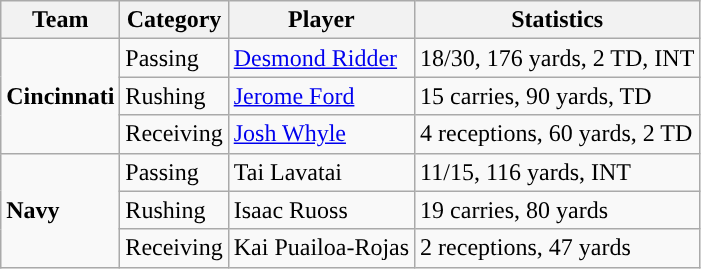<table class="wikitable" style="float: left;">
<tr>
<th>Team</th>
<th>Category</th>
<th>Player</th>
<th>Statistics</th>
</tr>
<tr>
<td rowspan=3><strong>Cincinnati</strong></td>
<td>Passing</td>
<td><a href='#'>Desmond Ridder</a></td>
<td>18/30, 176 yards, 2 TD, INT</td>
</tr>
<tr>
<td>Rushing</td>
<td><a href='#'>Jerome Ford</a></td>
<td>15 carries, 90 yards, TD</td>
</tr>
<tr>
<td>Receiving</td>
<td><a href='#'>Josh Whyle</a></td>
<td>4 receptions, 60 yards, 2 TD</td>
</tr>
<tr>
<td rowspan=3><strong>Navy</strong></td>
<td>Passing</td>
<td>Tai Lavatai</td>
<td>11/15, 116 yards, INT</td>
</tr>
<tr>
<td>Rushing</td>
<td>Isaac Ruoss</td>
<td>19 carries, 80 yards</td>
</tr>
<tr>
<td>Receiving</td>
<td>Kai Puailoa-Rojas</td>
<td>2 receptions, 47 yards</td>
</tr>
</table>
